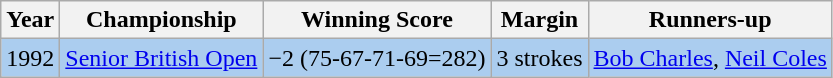<table class="wikitable">
<tr>
<th>Year</th>
<th>Championship</th>
<th>Winning Score</th>
<th>Margin</th>
<th>Runners-up</th>
</tr>
<tr style="background:#ABCDEF;">
<td>1992</td>
<td><a href='#'>Senior British Open</a></td>
<td>−2 (75-67-71-69=282)</td>
<td>3 strokes</td>
<td> <a href='#'>Bob Charles</a>,  <a href='#'>Neil Coles</a></td>
</tr>
</table>
